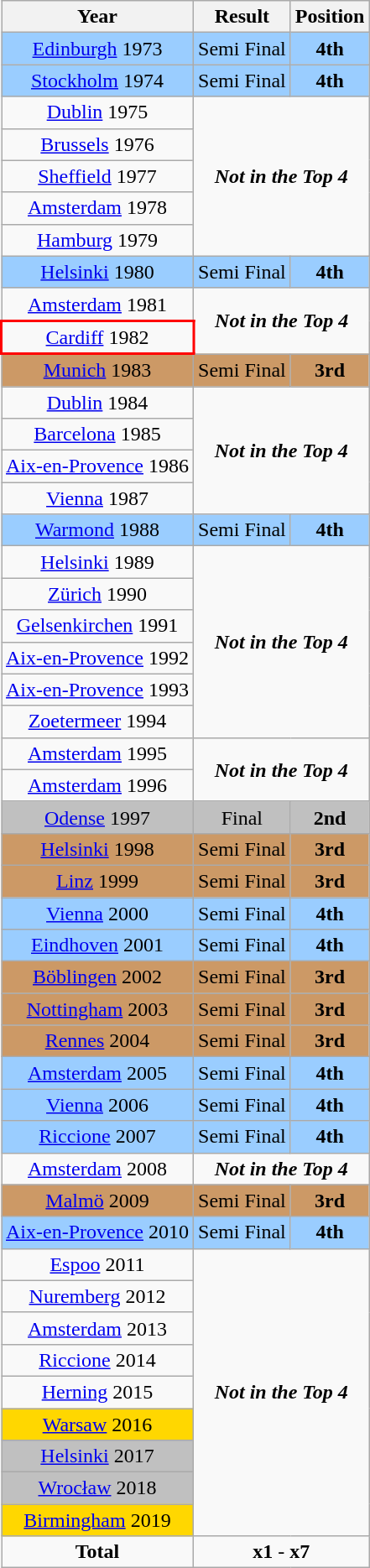<table class="wikitable" style="text-align: center;">
<tr>
<th>Year</th>
<th>Result</th>
<th>Position</th>
</tr>
<tr style="background:#9acdff;">
<td> <a href='#'>Edinburgh</a> 1973</td>
<td>Semi Final</td>
<td><strong>4th</strong></td>
</tr>
<tr style="background:#9acdff;">
<td> <a href='#'>Stockholm</a> 1974</td>
<td>Semi Final</td>
<td><strong>4th</strong></td>
</tr>
<tr>
<td> <a href='#'>Dublin</a> 1975</td>
<td rowspan="5" colspan="2" style="text-align:center;"><strong><em>Not in the Top 4</em></strong></td>
</tr>
<tr>
<td> <a href='#'>Brussels</a> 1976</td>
</tr>
<tr>
<td> <a href='#'>Sheffield</a> 1977</td>
</tr>
<tr>
<td> <a href='#'>Amsterdam</a> 1978</td>
</tr>
<tr>
<td> <a href='#'>Hamburg</a> 1979</td>
</tr>
<tr style="background:#9acdff;">
<td> <a href='#'>Helsinki</a> 1980</td>
<td>Semi Final</td>
<td><strong>4th</strong></td>
</tr>
<tr>
<td> <a href='#'>Amsterdam</a> 1981</td>
<td rowspan="2" colspan="2" style="text-align:center;"><strong><em>Not in the Top 4</em></strong></td>
</tr>
<tr>
<td style="border: 2px solid red"> <a href='#'>Cardiff</a> 1982</td>
</tr>
<tr style="background:#c96;">
<td> <a href='#'>Munich</a> 1983</td>
<td>Semi Final</td>
<td><strong>3rd</strong></td>
</tr>
<tr>
<td> <a href='#'>Dublin</a> 1984</td>
<td rowspan="4" colspan="2" style="text-align:center;"><strong><em>Not in the Top 4</em></strong></td>
</tr>
<tr>
<td> <a href='#'>Barcelona</a> 1985</td>
</tr>
<tr>
<td> <a href='#'>Aix-en-Provence</a> 1986</td>
</tr>
<tr>
<td> <a href='#'>Vienna</a> 1987</td>
</tr>
<tr style="background:#9acdff;">
<td> <a href='#'>Warmond</a> 1988</td>
<td>Semi Final</td>
<td><strong>4th</strong></td>
</tr>
<tr>
<td> <a href='#'>Helsinki</a> 1989</td>
<td rowspan="6" colspan="2" style="text-align:center;"><strong><em>Not in the Top 4</em></strong></td>
</tr>
<tr>
<td> <a href='#'>Zürich</a> 1990</td>
</tr>
<tr>
<td> <a href='#'>Gelsenkirchen</a> 1991</td>
</tr>
<tr>
<td> <a href='#'>Aix-en-Provence</a> 1992</td>
</tr>
<tr>
<td> <a href='#'>Aix-en-Provence</a> 1993</td>
</tr>
<tr>
<td> <a href='#'>Zoetermeer</a> 1994</td>
</tr>
<tr>
<td> <a href='#'>Amsterdam</a> 1995</td>
<td rowspan="2" colspan="2" style="text-align:center;"><strong><em>Not in the Top 4</em></strong></td>
</tr>
<tr>
<td> <a href='#'>Amsterdam</a> 1996</td>
</tr>
<tr style="background:silver;">
<td> <a href='#'>Odense</a> 1997</td>
<td>Final</td>
<td><strong>2nd</strong></td>
</tr>
<tr style="background:#c96;">
<td> <a href='#'>Helsinki</a> 1998</td>
<td>Semi Final</td>
<td><strong>3rd</strong></td>
</tr>
<tr style="background:#c96;">
<td> <a href='#'>Linz</a> 1999</td>
<td>Semi Final</td>
<td><strong>3rd</strong></td>
</tr>
<tr style="background:#9acdff;">
<td> <a href='#'>Vienna</a> 2000</td>
<td>Semi Final</td>
<td><strong>4th</strong></td>
</tr>
<tr style="background:#9acdff;">
<td> <a href='#'>Eindhoven</a> 2001</td>
<td>Semi Final</td>
<td><strong>4th</strong></td>
</tr>
<tr style="background:#c96;">
<td> <a href='#'>Böblingen</a> 2002</td>
<td>Semi Final</td>
<td><strong>3rd</strong></td>
</tr>
<tr style="background:#c96;">
<td> <a href='#'>Nottingham</a> 2003</td>
<td>Semi Final</td>
<td><strong>3rd</strong></td>
</tr>
<tr style="background:#c96;">
<td> <a href='#'>Rennes</a> 2004</td>
<td>Semi Final</td>
<td><strong>3rd</strong></td>
</tr>
<tr style="background:#9acdff;">
<td> <a href='#'>Amsterdam</a> 2005</td>
<td>Semi Final</td>
<td><strong>4th</strong></td>
</tr>
<tr style="background:#9acdff;">
<td> <a href='#'>Vienna</a> 2006</td>
<td>Semi Final</td>
<td><strong>4th</strong></td>
</tr>
<tr style="background:#9acdff;">
<td> <a href='#'>Riccione</a> 2007</td>
<td>Semi Final</td>
<td><strong>4th</strong></td>
</tr>
<tr>
<td> <a href='#'>Amsterdam</a> 2008</td>
<td colspan="2" style="text-align:center;"><strong><em>Not in the Top 4</em></strong></td>
</tr>
<tr style="background:#c96;">
<td> <a href='#'>Malmö</a> 2009</td>
<td>Semi Final</td>
<td><strong>3rd</strong></td>
</tr>
<tr style="background:#9acdff;">
<td> <a href='#'>Aix-en-Provence</a> 2010</td>
<td>Semi Final</td>
<td><strong>4th</strong></td>
</tr>
<tr>
<td> <a href='#'>Espoo</a> 2011</td>
<td rowspan="9" colspan="2" style="text-align:center;"><strong><em>Not in the Top 4</em></strong></td>
</tr>
<tr>
<td> <a href='#'>Nuremberg</a> 2012</td>
</tr>
<tr>
<td> <a href='#'>Amsterdam</a> 2013</td>
</tr>
<tr>
<td> <a href='#'>Riccione</a> 2014</td>
</tr>
<tr>
<td> <a href='#'>Herning</a> 2015</td>
</tr>
<tr style="background:gold;">
<td> <a href='#'>Warsaw</a> 2016</td>
</tr>
<tr style="background:silver;">
<td> <a href='#'>Helsinki</a> 2017</td>
</tr>
<tr style="background:silver;">
<td> <a href='#'>Wrocław</a> 2018</td>
</tr>
<tr style="background:gold;">
<td> <a href='#'>Birmingham</a> 2019</td>
</tr>
<tr>
<td><strong>Total</strong></td>
<td colspan="2" style="text-align:center;"><strong>x1</strong> - <strong>x7</strong></td>
</tr>
</table>
